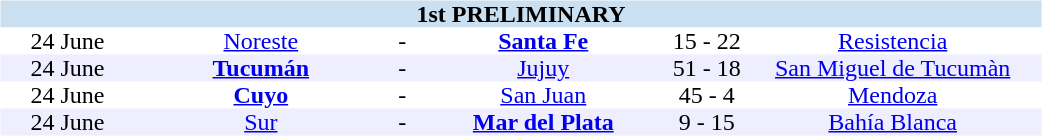<table table width=700>
<tr>
<td width=700 valign="top"><br><table border=0 cellspacing=0 cellpadding=0 style="font-size: 100%; border-collapse: collapse;" width=100%>
<tr bgcolor="#CADFF0">
<td style="font-size:100%"; align="center" colspan="6"><strong>1st PRELIMINARY</strong></td>
</tr>
<tr align=center bgcolor=#FFFFFF>
<td width=90>24 June</td>
<td width=170><a href='#'>Noreste</a></td>
<td width=20>-</td>
<td width=170><strong><a href='#'>Santa Fe</a></strong></td>
<td width=50>15 - 22</td>
<td width=200><a href='#'>Resistencia</a></td>
</tr>
<tr align=center bgcolor=#EEEEFF>
<td width=90>24 June</td>
<td width=170><strong><a href='#'>Tucumán</a></strong></td>
<td width=20>-</td>
<td width=170><a href='#'>Jujuy</a></td>
<td width=50>51 - 18</td>
<td width=200><a href='#'>San Miguel de Tucumàn</a></td>
</tr>
<tr align=center bgcolor=#FFFFFF>
<td width=90>24 June</td>
<td width=170><strong><a href='#'>Cuyo</a></strong></td>
<td width=20>-</td>
<td width=170><a href='#'>San Juan</a></td>
<td width=50>45 - 4</td>
<td width=200><a href='#'>Mendoza</a></td>
</tr>
<tr align=center bgcolor=#EEEEFF>
<td width=90>24 June</td>
<td width=170><a href='#'>Sur</a></td>
<td width=20>-</td>
<td width=170><strong><a href='#'>Mar del Plata</a></strong></td>
<td width=50>9 - 15</td>
<td width=200><a href='#'>Bahía Blanca</a></td>
</tr>
</table>
</td>
</tr>
</table>
